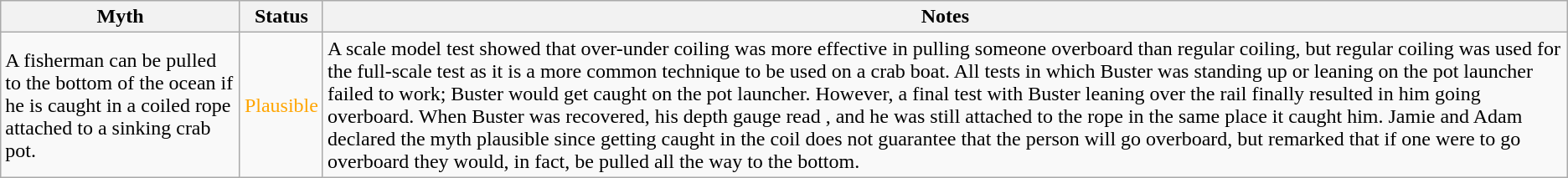<table class="wikitable plainrowheaders">
<tr>
<th scope"col">Myth</th>
<th scope"col">Status</th>
<th scope"col">Notes</th>
</tr>
<tr>
<td scope"row">A fisherman can be pulled to the bottom of the ocean if he is caught in a coiled rope attached to a sinking crab pot.</td>
<td style="color:orange">Plausible</td>
<td>A scale model test showed that over-under coiling was more effective in pulling someone overboard than regular coiling, but regular coiling was used for the full-scale test as it is a more common technique to be used on a crab boat. All tests in which Buster was standing up or leaning on the pot launcher failed to work; Buster would get caught on the pot launcher. However, a final test with Buster leaning over the rail finally resulted in him going overboard. When Buster was recovered, his depth gauge read , and he was still attached to the rope in the same place it caught him. Jamie and Adam declared the myth plausible since getting caught in the coil does not guarantee that the person will go overboard, but remarked that if one were to go overboard they would, in fact, be pulled all the way to the bottom.</td>
</tr>
</table>
